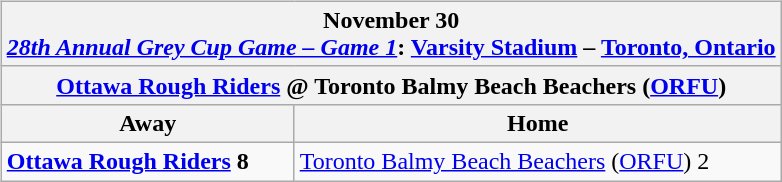<table cellspacing="10">
<tr>
<td valign="top"><br><table class="wikitable">
<tr>
<th bgcolor="#DDDDDD" colspan="4">November 30<br><a href='#'><em>28th Annual Grey Cup Game – Game 1</em></a>: <a href='#'>Varsity Stadium</a> – <a href='#'>Toronto, Ontario</a></th>
</tr>
<tr>
<th colspan="4"><a href='#'>Ottawa Rough Riders</a> @ Toronto Balmy Beach Beachers (<a href='#'>ORFU</a>)</th>
</tr>
<tr>
<th>Away</th>
<th>Home</th>
</tr>
<tr>
<td><strong><a href='#'>Ottawa Rough Riders</a> 8</strong></td>
<td><a href='#'>Toronto Balmy Beach Beachers</a> (<a href='#'>ORFU</a>) 2</td>
</tr>
</table>
</td>
</tr>
</table>
